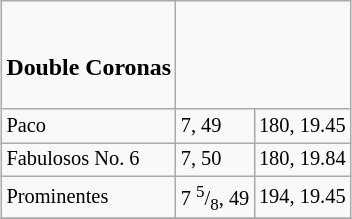<table class="wikitable" style="font-size: 85%; margin:1em auto;">
<tr>
<td><br><h3>Double Coronas</h3></td>
</tr>
<tr>
<td>Paco</td>
<td>7, 49</td>
<td>180, 19.45</td>
</tr>
<tr>
<td>Fabulosos No. 6</td>
<td>7, 50</td>
<td>180, 19.84</td>
</tr>
<tr>
<td>Prominentes</td>
<td>7 <sup>5</sup>/<sub>8</sub>, 49</td>
<td>194, 19.45</td>
</tr>
<tr>
</tr>
</table>
